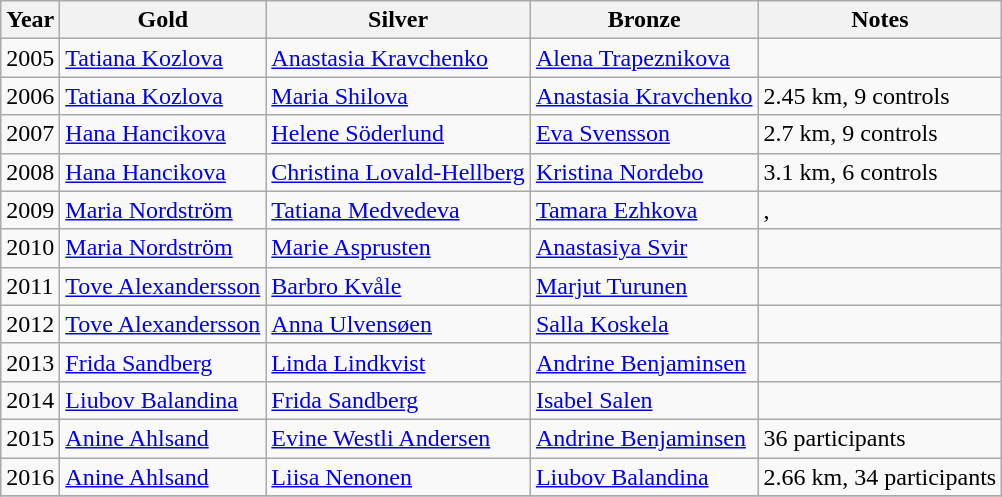<table class="wikitable">
<tr>
<th>Year</th>
<th>Gold</th>
<th>Silver</th>
<th>Bronze</th>
<th>Notes</th>
</tr>
<tr>
<td>2005</td>
<td> <a href='#'>Tatiana Kozlova</a></td>
<td> <a href='#'>Anastasia Kravchenko</a></td>
<td> <a href='#'>Alena Trapeznikova</a></td>
<td></td>
</tr>
<tr>
<td>2006</td>
<td> <a href='#'>Tatiana Kozlova</a></td>
<td> <a href='#'>Maria Shilova</a></td>
<td> <a href='#'>Anastasia Kravchenko</a></td>
<td>2.45 km, 9 controls</td>
</tr>
<tr>
<td>2007</td>
<td> <a href='#'>Hana Hancikova</a></td>
<td> <a href='#'>Helene Söderlund</a></td>
<td> <a href='#'>Eva Svensson</a></td>
<td>2.7 km, 9 controls</td>
</tr>
<tr>
<td>2008</td>
<td> <a href='#'>Hana Hancikova</a></td>
<td> <a href='#'>Christina Lovald-Hellberg</a></td>
<td> <a href='#'>Kristina Nordebo</a></td>
<td>3.1 km, 6 controls</td>
</tr>
<tr>
<td>2009</td>
<td> <a href='#'>Maria Nordström</a></td>
<td> <a href='#'>Tatiana Medvedeva</a></td>
<td> <a href='#'>Tamara Ezhkova</a></td>
<td>, </td>
</tr>
<tr>
<td>2010</td>
<td> <a href='#'>Maria Nordström</a></td>
<td> <a href='#'>Marie Asprusten</a></td>
<td> <a href='#'>Anastasiya Svir</a></td>
<td></td>
</tr>
<tr>
<td>2011</td>
<td> <a href='#'>Tove Alexandersson</a></td>
<td> <a href='#'>Barbro Kvåle</a></td>
<td> <a href='#'>Marjut Turunen</a></td>
<td></td>
</tr>
<tr>
<td>2012</td>
<td> <a href='#'>Tove Alexandersson</a></td>
<td> <a href='#'>Anna Ulvensøen</a></td>
<td> <a href='#'>Salla Koskela</a></td>
<td></td>
</tr>
<tr>
<td>2013</td>
<td> <a href='#'>Frida Sandberg</a></td>
<td> <a href='#'>Linda Lindkvist</a></td>
<td> <a href='#'>Andrine Benjaminsen</a></td>
<td></td>
</tr>
<tr>
<td>2014</td>
<td> <a href='#'>Liubov Balandina</a></td>
<td> <a href='#'>Frida Sandberg</a></td>
<td> <a href='#'>Isabel Salen</a></td>
<td></td>
</tr>
<tr>
<td>2015</td>
<td> <a href='#'>Anine Ahlsand</a></td>
<td> <a href='#'>Evine Westli Andersen</a></td>
<td> <a href='#'>Andrine Benjaminsen</a></td>
<td>36 participants</td>
</tr>
<tr>
<td>2016</td>
<td> <a href='#'>Anine Ahlsand</a></td>
<td> <a href='#'>Liisa Nenonen</a></td>
<td> <a href='#'>Liubov Balandina</a></td>
<td>2.66 km, 34 participants</td>
</tr>
<tr>
</tr>
</table>
